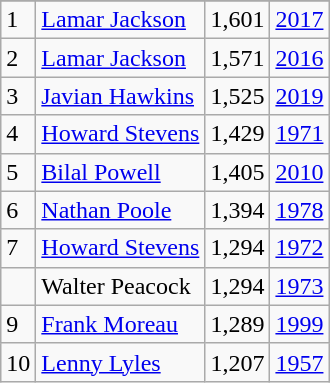<table class="wikitable">
<tr>
</tr>
<tr>
<td>1</td>
<td><a href='#'>Lamar Jackson</a></td>
<td>1,601</td>
<td><a href='#'>2017</a></td>
</tr>
<tr>
<td>2</td>
<td><a href='#'>Lamar Jackson</a></td>
<td>1,571</td>
<td><a href='#'>2016</a></td>
</tr>
<tr>
<td>3</td>
<td><a href='#'>Javian Hawkins</a></td>
<td>1,525</td>
<td><a href='#'>2019</a></td>
</tr>
<tr>
<td>4</td>
<td><a href='#'>Howard Stevens</a></td>
<td>1,429</td>
<td><a href='#'>1971</a></td>
</tr>
<tr>
<td>5</td>
<td><a href='#'>Bilal Powell</a></td>
<td>1,405</td>
<td><a href='#'>2010</a></td>
</tr>
<tr>
<td>6</td>
<td><a href='#'>Nathan Poole</a></td>
<td>1,394</td>
<td><a href='#'>1978</a></td>
</tr>
<tr>
<td>7</td>
<td><a href='#'>Howard Stevens</a></td>
<td>1,294</td>
<td><a href='#'>1972</a></td>
</tr>
<tr>
<td></td>
<td>Walter Peacock</td>
<td>1,294</td>
<td><a href='#'>1973</a></td>
</tr>
<tr>
<td>9</td>
<td><a href='#'>Frank Moreau</a></td>
<td>1,289</td>
<td><a href='#'>1999</a></td>
</tr>
<tr>
<td>10</td>
<td><a href='#'>Lenny Lyles</a></td>
<td>1,207</td>
<td><a href='#'>1957</a></td>
</tr>
</table>
